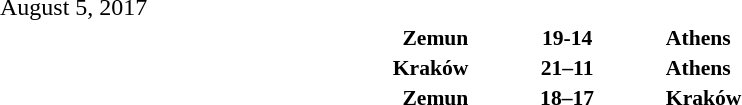<table style="width:100%;" cellspacing="1">
<tr>
<th width=25%></th>
<th width=2%></th>
<th width=6%></th>
<th width=2%></th>
<th width=25%></th>
</tr>
<tr>
<td>August 5, 2017</td>
</tr>
<tr style=font-size:90%>
<td align=right><strong>Zemun </strong></td>
<td></td>
<td align=center><strong>19-14</strong></td>
<td></td>
<td><strong> Athens</strong></td>
<td></td>
</tr>
<tr style=font-size:90%>
<td align=right><strong>Kraków </strong></td>
<td></td>
<td align=center><strong>21–11</strong></td>
<td></td>
<td><strong> Athens</strong></td>
<td></td>
</tr>
<tr style=font-size:90%>
<td align=right><strong>Zemun </strong></td>
<td></td>
<td align=center><strong>18–17</strong></td>
<td></td>
<td><strong> Kraków</strong></td>
<td></td>
</tr>
</table>
